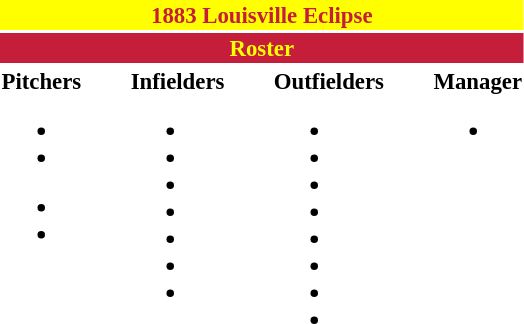<table class="toccolours" style="font-size: 95%;">
<tr>
<th colspan="10" style="background-color: #FFFF00; color: #C41E3A; text-align: center;">1883 Louisville Eclipse</th>
</tr>
<tr>
<td colspan="10" style="background-color: #C41E3A; color: yellow; text-align: center;"><strong>Roster</strong></td>
</tr>
<tr>
<td valign="top"><strong>Pitchers</strong><br><ul><li></li><li></li></ul><ul><li></li><li></li></ul></td>
<td width="25px"></td>
<td valign="top"><strong>Infielders</strong><br><ul><li></li><li></li><li></li><li></li><li></li><li></li><li></li></ul></td>
<td width="25px"></td>
<td valign="top"><strong>Outfielders</strong><br><ul><li></li><li></li><li></li><li></li><li></li><li></li><li></li><li></li></ul></td>
<td width="25px"></td>
<td valign="top"><strong>Manager</strong><br><ul><li></li></ul></td>
</tr>
<tr>
</tr>
</table>
